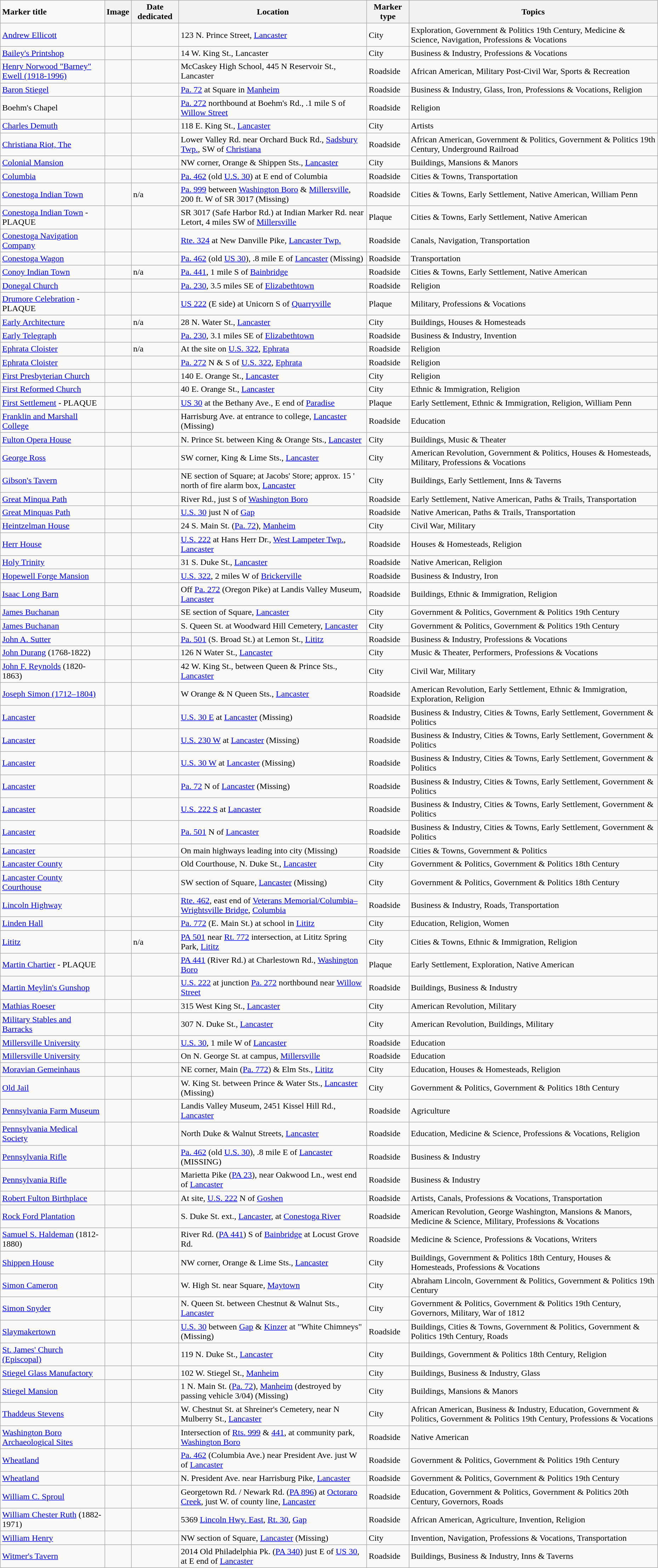<table class="wikitable sortable" style="width:98%">
<tr>
<td><strong>Marker title</strong></td>
<th class="unsortable"><strong>Image</strong></th>
<th><strong>Date dedicated</strong></th>
<th><strong>Location</strong></th>
<th><strong>Marker type</strong></th>
<th><strong>Topics</strong></th>
</tr>
<tr ->
<td><a href='#'>Andrew Ellicott</a></td>
<td></td>
<td></td>
<td>123 N. Prince Street, <a href='#'>Lancaster</a><br><small></small></td>
<td>City</td>
<td>Exploration, Government & Politics 19th Century, Medicine & Science, Navigation, Professions & Vocations</td>
</tr>
<tr ->
<td><a href='#'>Bailey's Printshop</a></td>
<td></td>
<td></td>
<td>14 W. King St., Lancaster<br><small></small></td>
<td>City</td>
<td>Business & Industry, Professions & Vocations</td>
</tr>
<tr ->
<td><a href='#'>Henry Norwood "Barney" Ewell (1918-1996)</a></td>
<td></td>
<td></td>
<td>McCaskey High School, 445 N Reservoir St., Lancaster<br><small></small></td>
<td>Roadside</td>
<td>African American, Military Post-Civil War, Sports & Recreation</td>
</tr>
<tr ->
<td><a href='#'>Baron Stiegel</a></td>
<td></td>
<td></td>
<td><a href='#'>Pa. 72</a> at Square in <a href='#'>Manheim</a><br><small></small></td>
<td>Roadside</td>
<td>Business & Industry, Glass, Iron, Professions & Vocations, Religion</td>
</tr>
<tr ->
<td>Boehm's Chapel</td>
<td></td>
<td></td>
<td><a href='#'>Pa. 272</a> northbound at Boehm's Rd., .1 mile S of <a href='#'>Willow Street</a><br><small></small></td>
<td>Roadside</td>
<td>Religion</td>
</tr>
<tr ->
<td><a href='#'>Charles Demuth</a></td>
<td></td>
<td></td>
<td>118 E. King St., <a href='#'>Lancaster</a><br><small></small></td>
<td>City</td>
<td>Artists</td>
</tr>
<tr ->
<td><a href='#'>Christiana Riot, The</a></td>
<td></td>
<td></td>
<td>Lower Valley Rd. near Orchard Buck Rd., <a href='#'>Sadsbury Twp.</a>, SW of <a href='#'>Christiana</a><br><small></small></td>
<td>Roadside</td>
<td>African American, Government & Politics, Government & Politics 19th Century, Underground Railroad</td>
</tr>
<tr ->
<td><a href='#'>Colonial Mansion</a></td>
<td></td>
<td></td>
<td>NW corner, Orange & Shippen Sts., <a href='#'>Lancaster</a><br><small></small></td>
<td>City</td>
<td>Buildings, Mansions & Manors</td>
</tr>
<tr ->
<td><a href='#'>Columbia</a></td>
<td></td>
<td></td>
<td><a href='#'>Pa. 462</a> (old <a href='#'>U.S. 30</a>) at E end of Columbia<br><small></small></td>
<td>Roadside</td>
<td>Cities & Towns, Transportation</td>
</tr>
<tr ->
<td><a href='#'>Conestoga Indian Town</a></td>
<td></td>
<td>n/a</td>
<td><a href='#'>Pa. 999</a> between <a href='#'>Washington Boro</a> & <a href='#'>Millersville</a>, 200 ft. W of SR 3017 (Missing)</td>
<td>Roadside</td>
<td>Cities & Towns, Early Settlement, Native American, William Penn</td>
</tr>
<tr ->
<td><a href='#'>Conestoga Indian Town</a> - PLAQUE</td>
<td></td>
<td></td>
<td>SR 3017 (Safe Harbor Rd.) at Indian Marker Rd. near Letort, 4 miles SW of <a href='#'>Millersville</a><br><small></small></td>
<td>Plaque</td>
<td>Cities & Towns, Early Settlement, Native American</td>
</tr>
<tr ->
<td><a href='#'>Conestoga Navigation Company</a></td>
<td></td>
<td></td>
<td><a href='#'>Rte. 324</a> at New Danville Pike, <a href='#'>Lancaster Twp.</a><br><small></small></td>
<td>Roadside</td>
<td>Canals, Navigation, Transportation</td>
</tr>
<tr ->
<td><a href='#'>Conestoga Wagon</a></td>
<td></td>
<td></td>
<td><a href='#'>Pa. 462</a> (old <a href='#'>US 30</a>), .8 mile E of <a href='#'>Lancaster</a> (Missing)</td>
<td>Roadside</td>
<td>Transportation</td>
</tr>
<tr ->
<td><a href='#'>Conoy Indian Town</a></td>
<td></td>
<td>n/a</td>
<td><a href='#'>Pa. 441</a>, 1 mile S of <a href='#'>Bainbridge</a><br><small></small></td>
<td>Roadside</td>
<td>Cities & Towns, Early Settlement, Native American</td>
</tr>
<tr ->
<td><a href='#'>Donegal Church</a></td>
<td></td>
<td></td>
<td><a href='#'>Pa. 230</a>, 3.5 miles SE of <a href='#'>Elizabethtown</a></td>
<td>Roadside</td>
<td>Religion</td>
</tr>
<tr ->
<td><a href='#'>Drumore Celebration</a> - PLAQUE</td>
<td></td>
<td></td>
<td><a href='#'>US 222</a> (E side) at Unicorn S of <a href='#'>Quarryville</a></td>
<td>Plaque</td>
<td>Military, Professions & Vocations</td>
</tr>
<tr ->
<td><a href='#'>Early Architecture</a></td>
<td></td>
<td>n/a</td>
<td>28 N. Water St., <a href='#'>Lancaster</a><br><small></small></td>
<td>City</td>
<td>Buildings, Houses & Homesteads</td>
</tr>
<tr ->
<td><a href='#'>Early Telegraph</a></td>
<td></td>
<td></td>
<td><a href='#'>Pa. 230</a>, 3.1 miles SE of <a href='#'>Elizabethtown</a><br><small></small></td>
<td>Roadside</td>
<td>Business & Industry, Invention</td>
</tr>
<tr ->
<td><a href='#'>Ephrata Cloister</a></td>
<td></td>
<td>n/a</td>
<td>At the site on <a href='#'>U.S. 322</a>, <a href='#'>Ephrata</a><br><small></small></td>
<td>Roadside</td>
<td>Religion</td>
</tr>
<tr ->
<td><a href='#'>Ephrata Cloister</a></td>
<td></td>
<td></td>
<td><a href='#'>Pa. 272</a> N & S of <a href='#'>U.S. 322</a>, <a href='#'>Ephrata</a><br><small></small></td>
<td>Roadside</td>
<td>Religion</td>
</tr>
<tr ->
<td><a href='#'>First Presbyterian Church</a></td>
<td></td>
<td></td>
<td>140 E. Orange St., <a href='#'>Lancaster</a><br><small></small></td>
<td>City</td>
<td>Religion</td>
</tr>
<tr ->
<td><a href='#'>First Reformed Church</a></td>
<td></td>
<td></td>
<td>40 E. Orange St., <a href='#'>Lancaster</a><br><small></small></td>
<td>City</td>
<td>Ethnic & Immigration, Religion</td>
</tr>
<tr ->
<td><a href='#'>First Settlement</a> - PLAQUE</td>
<td></td>
<td></td>
<td><a href='#'>US 30</a> at the Bethany Ave., E end of <a href='#'>Paradise</a></td>
<td>Plaque</td>
<td>Early Settlement, Ethnic & Immigration, Religion, William Penn</td>
</tr>
<tr ->
<td><a href='#'>Franklin and Marshall College</a></td>
<td></td>
<td></td>
<td>Harrisburg Ave. at entrance to college, <a href='#'>Lancaster</a> (Missing)</td>
<td>Roadside</td>
<td>Education</td>
</tr>
<tr ->
<td><a href='#'>Fulton Opera House</a></td>
<td></td>
<td></td>
<td>N. Prince St. between King & Orange Sts., <a href='#'>Lancaster</a></td>
<td>City</td>
<td>Buildings, Music & Theater</td>
</tr>
<tr ->
<td><a href='#'>George Ross</a></td>
<td></td>
<td></td>
<td>SW corner, King & Lime Sts., <a href='#'>Lancaster</a><br><small></small></td>
<td>City</td>
<td>American Revolution, Government & Politics, Houses & Homesteads, Military, Professions & Vocations</td>
</tr>
<tr ->
<td><a href='#'>Gibson's Tavern</a></td>
<td></td>
<td></td>
<td>NE section of Square; at Jacobs' Store; approx. 15 ' north of fire alarm box, <a href='#'>Lancaster</a></td>
<td>City</td>
<td>Buildings, Early Settlement, Inns & Taverns</td>
</tr>
<tr ->
<td><a href='#'>Great Minqua Path</a></td>
<td></td>
<td></td>
<td>River Rd., just S of <a href='#'>Washington Boro</a></td>
<td>Roadside</td>
<td>Early Settlement, Native American, Paths & Trails, Transportation</td>
</tr>
<tr ->
<td><a href='#'>Great Minquas Path</a></td>
<td></td>
<td></td>
<td><a href='#'>U.S. 30</a> just N of <a href='#'>Gap</a><br><small></small></td>
<td>Roadside</td>
<td>Native American, Paths & Trails, Transportation</td>
</tr>
<tr ->
<td><a href='#'>Heintzelman House</a></td>
<td></td>
<td></td>
<td>24 S. Main St. (<a href='#'>Pa. 72</a>), <a href='#'>Manheim</a><br><small></small></td>
<td>City</td>
<td>Civil War, Military</td>
</tr>
<tr ->
<td><a href='#'>Herr House</a></td>
<td></td>
<td></td>
<td><a href='#'>U.S. 222</a> at Hans Herr Dr., <a href='#'>West Lampeter Twp.</a>, <a href='#'>Lancaster</a><br><small></small></td>
<td>Roadside</td>
<td>Houses & Homesteads, Religion</td>
</tr>
<tr ->
<td><a href='#'>Holy Trinity</a></td>
<td></td>
<td></td>
<td>31 S. Duke St., <a href='#'>Lancaster</a><br><small></small></td>
<td>Roadside</td>
<td>Native American, Religion</td>
</tr>
<tr ->
<td><a href='#'>Hopewell Forge Mansion</a></td>
<td></td>
<td></td>
<td><a href='#'>U.S. 322</a>, 2 miles W of <a href='#'>Brickerville</a><br><small></small></td>
<td>Roadside</td>
<td>Business & Industry, Iron</td>
</tr>
<tr ->
<td><a href='#'>Isaac Long Barn</a></td>
<td></td>
<td></td>
<td>Off <a href='#'>Pa. 272</a> (Oregon Pike) at Landis Valley Museum, <a href='#'>Lancaster</a><br><small></small></td>
<td>Roadside</td>
<td>Buildings, Ethnic & Immigration, Religion</td>
</tr>
<tr ->
<td><a href='#'>James Buchanan</a></td>
<td></td>
<td></td>
<td>SE section of Square, <a href='#'>Lancaster</a><br><small></small></td>
<td>City</td>
<td>Government & Politics, Government & Politics 19th Century</td>
</tr>
<tr ->
<td><a href='#'>James Buchanan</a></td>
<td></td>
<td></td>
<td>S. Queen St. at Woodward Hill Cemetery, <a href='#'>Lancaster</a><br><small></small></td>
<td>City</td>
<td>Government & Politics, Government & Politics 19th Century</td>
</tr>
<tr ->
<td><a href='#'>John A. Sutter</a></td>
<td></td>
<td></td>
<td><a href='#'>Pa. 501</a> (S. Broad St.) at Lemon St., <a href='#'>Lititz</a><br><small></small></td>
<td>Roadside</td>
<td>Business & Industry, Professions & Vocations</td>
</tr>
<tr ->
<td><a href='#'>John Durang</a> (1768-1822)</td>
<td></td>
<td></td>
<td>126 N Water St., <a href='#'>Lancaster</a></td>
<td>City</td>
<td>Music & Theater, Performers, Professions & Vocations</td>
</tr>
<tr ->
<td><a href='#'>John F. Reynolds</a> (1820-1863)</td>
<td></td>
<td></td>
<td>42 W. King St., between Queen & Prince Sts., <a href='#'>Lancaster</a><br><small></small></td>
<td>City</td>
<td>Civil War, Military</td>
</tr>
<tr ->
<td><a href='#'>Joseph Simon (1712–1804)</a></td>
<td></td>
<td></td>
<td>W Orange & N Queen Sts., <a href='#'>Lancaster</a><br><small></small></td>
<td>Roadside</td>
<td>American Revolution, Early Settlement, Ethnic & Immigration, Exploration, Religion</td>
</tr>
<tr ->
<td><a href='#'>Lancaster</a></td>
<td></td>
<td></td>
<td><a href='#'>U.S. 30 E</a> at <a href='#'>Lancaster</a> (Missing)</td>
<td>Roadside</td>
<td>Business & Industry, Cities & Towns, Early Settlement, Government & Politics</td>
</tr>
<tr ->
<td><a href='#'>Lancaster</a></td>
<td></td>
<td></td>
<td><a href='#'>U.S. 230 W</a> at <a href='#'>Lancaster</a> (Missing)</td>
<td>Roadside</td>
<td>Business & Industry, Cities & Towns, Early Settlement, Government & Politics</td>
</tr>
<tr ->
<td><a href='#'>Lancaster</a></td>
<td></td>
<td></td>
<td><a href='#'>U.S. 30 W</a> at <a href='#'>Lancaster</a> (Missing)</td>
<td>Roadside</td>
<td>Business & Industry, Cities & Towns, Early Settlement, Government & Politics</td>
</tr>
<tr ->
<td><a href='#'>Lancaster</a></td>
<td></td>
<td></td>
<td><a href='#'>Pa. 72</a> N of <a href='#'>Lancaster</a> (Missing)</td>
<td>Roadside</td>
<td>Business & Industry, Cities & Towns, Early Settlement, Government & Politics</td>
</tr>
<tr ->
<td><a href='#'>Lancaster</a></td>
<td></td>
<td></td>
<td><a href='#'>U.S. 222 S</a> at <a href='#'>Lancaster</a></td>
<td>Roadside</td>
<td>Business & Industry, Cities & Towns, Early Settlement, Government & Politics</td>
</tr>
<tr ->
<td><a href='#'>Lancaster</a></td>
<td></td>
<td></td>
<td><a href='#'>Pa. 501</a> N of <a href='#'>Lancaster</a></td>
<td>Roadside</td>
<td>Business & Industry, Cities & Towns, Early Settlement, Government & Politics</td>
</tr>
<tr ->
<td><a href='#'>Lancaster</a></td>
<td></td>
<td></td>
<td>On main highways leading into city (Missing)</td>
<td>Roadside</td>
<td>Cities & Towns, Government & Politics</td>
</tr>
<tr ->
<td><a href='#'>Lancaster County</a></td>
<td></td>
<td></td>
<td>Old Courthouse, N. Duke St., <a href='#'>Lancaster</a></td>
<td>City</td>
<td>Government & Politics, Government & Politics 18th Century</td>
</tr>
<tr ->
<td><a href='#'>Lancaster County Courthouse</a></td>
<td></td>
<td></td>
<td>SW section of Square, <a href='#'>Lancaster</a> (Missing)</td>
<td>City</td>
<td>Government & Politics, Government & Politics 18th Century</td>
</tr>
<tr ->
<td><a href='#'>Lincoln Highway</a></td>
<td></td>
<td></td>
<td><a href='#'>Rte. 462</a>, east end of <a href='#'>Veterans Memorial/Columbia–Wrightsville Bridge</a>, <a href='#'>Columbia</a><br><small></small></td>
<td>Roadside</td>
<td>Business & Industry, Roads, Transportation</td>
</tr>
<tr ->
<td><a href='#'>Linden Hall</a></td>
<td></td>
<td></td>
<td><a href='#'>Pa. 772</a> (E. Main St.) at school in <a href='#'>Lititz</a><br><small></small></td>
<td>City</td>
<td>Education, Religion, Women</td>
</tr>
<tr ->
<td><a href='#'>Lititz</a></td>
<td></td>
<td>n/a</td>
<td><a href='#'>PA 501</a> near <a href='#'>Rt. 772</a> intersection, at Lititz Spring Park, <a href='#'>Lititz</a><br><small></small></td>
<td>City</td>
<td>Cities & Towns, Ethnic & Immigration, Religion</td>
</tr>
<tr ->
<td><a href='#'>Martin Chartier</a> - PLAQUE</td>
<td></td>
<td></td>
<td><a href='#'>PA 441</a> (River Rd.) at Charlestown Rd., <a href='#'>Washington Boro</a><br><small></small></td>
<td>Plaque</td>
<td>Early Settlement, Exploration, Native American</td>
</tr>
<tr ->
<td><a href='#'>Martin Meylin's Gunshop</a></td>
<td></td>
<td></td>
<td><a href='#'>U.S. 222</a> at junction <a href='#'>Pa. 272</a> northbound near <a href='#'>Willow Street</a><br><small></small></td>
<td>Roadside</td>
<td>Buildings, Business & Industry</td>
</tr>
<tr ->
<td><a href='#'>Mathias Roeser</a></td>
<td></td>
<td></td>
<td>315 West King St., <a href='#'>Lancaster</a><br><small></small></td>
<td>City</td>
<td>American Revolution, Military</td>
</tr>
<tr ->
<td><a href='#'>Military Stables and Barracks</a></td>
<td></td>
<td></td>
<td>307 N. Duke St., <a href='#'>Lancaster</a><br><small></small></td>
<td>City</td>
<td>American Revolution, Buildings, Military</td>
</tr>
<tr ->
<td><a href='#'>Millersville University</a></td>
<td></td>
<td></td>
<td><a href='#'>U.S. 30</a>, 1 mile W of <a href='#'>Lancaster</a></td>
<td>Roadside</td>
<td>Education</td>
</tr>
<tr ->
<td><a href='#'>Millersville University</a></td>
<td></td>
<td></td>
<td>On N. George St. at campus, <a href='#'>Millersville</a></td>
<td>Roadside</td>
<td>Education</td>
</tr>
<tr ->
<td><a href='#'>Moravian Gemeinhaus</a></td>
<td></td>
<td></td>
<td>NE corner, Main (<a href='#'>Pa. 772</a>) & Elm Sts., <a href='#'>Lititz</a><br><small></small></td>
<td>City</td>
<td>Education, Houses & Homesteads, Religion</td>
</tr>
<tr ->
<td><a href='#'>Old Jail</a></td>
<td></td>
<td></td>
<td>W. King St. between Prince & Water Sts., <a href='#'>Lancaster</a> (Missing)</td>
<td>City</td>
<td>Government & Politics, Government & Politics 18th Century</td>
</tr>
<tr ->
<td><a href='#'>Pennsylvania Farm Museum</a></td>
<td></td>
<td></td>
<td>Landis Valley Museum, 2451 Kissel Hill Rd., <a href='#'>Lancaster</a></td>
<td>Roadside</td>
<td>Agriculture</td>
</tr>
<tr ->
<td><a href='#'>Pennsylvania Medical Society</a></td>
<td></td>
<td></td>
<td>North Duke & Walnut Streets, <a href='#'>Lancaster</a><br><small></small></td>
<td>Roadside</td>
<td>Education, Medicine & Science, Professions & Vocations, Religion</td>
</tr>
<tr ->
<td><a href='#'>Pennsylvania Rifle</a></td>
<td></td>
<td></td>
<td><a href='#'>Pa. 462</a> (old <a href='#'>U.S. 30</a>), .8 mile E of <a href='#'>Lancaster</a> (MISSING)</td>
<td>Roadside</td>
<td>Business & Industry</td>
</tr>
<tr ->
<td><a href='#'>Pennsylvania Rifle</a></td>
<td></td>
<td></td>
<td>Marietta Pike (<a href='#'>PA 23</a>), near Oakwood Ln., west end of <a href='#'>Lancaster</a><br><small></small></td>
<td>Roadside</td>
<td>Business & Industry</td>
</tr>
<tr ->
<td><a href='#'>Robert Fulton Birthplace</a></td>
<td></td>
<td></td>
<td>At site, <a href='#'>U.S. 222</a> N of <a href='#'>Goshen</a></td>
<td>Roadside</td>
<td>Artists, Canals, Professions & Vocations, Transportation</td>
</tr>
<tr ->
<td><a href='#'>Rock Ford Plantation</a></td>
<td></td>
<td></td>
<td>S. Duke St. ext., <a href='#'>Lancaster</a>, at <a href='#'>Conestoga River</a><br><small></small></td>
<td>Roadside</td>
<td>American Revolution, George Washington, Mansions & Manors, Medicine & Science, Military, Professions & Vocations</td>
</tr>
<tr ->
<td><a href='#'>Samuel S. Haldeman</a> (1812-1880)</td>
<td></td>
<td></td>
<td>River Rd. (<a href='#'>PA 441</a>) S of <a href='#'>Bainbridge</a> at Locust Grove Rd.<br><small></small></td>
<td>Roadside</td>
<td>Medicine & Science, Professions & Vocations, Writers</td>
</tr>
<tr ->
<td><a href='#'>Shippen House</a></td>
<td></td>
<td></td>
<td>NW corner, Orange & Lime Sts., <a href='#'>Lancaster</a><br><small></small></td>
<td>City</td>
<td>Buildings, Government & Politics 18th Century, Houses & Homesteads, Professions & Vocations</td>
</tr>
<tr ->
<td><a href='#'>Simon Cameron</a></td>
<td></td>
<td></td>
<td>W. High St. near Square, <a href='#'>Maytown</a></td>
<td>City</td>
<td>Abraham Lincoln, Government & Politics, Government & Politics 19th Century</td>
</tr>
<tr ->
<td><a href='#'>Simon Snyder</a></td>
<td></td>
<td></td>
<td>N. Queen St. between Chestnut & Walnut Sts., <a href='#'>Lancaster</a><br><small></small></td>
<td>City</td>
<td>Government & Politics, Government & Politics 19th Century, Governors, Military, War of 1812</td>
</tr>
<tr ->
<td><a href='#'>Slaymakertown</a></td>
<td></td>
<td></td>
<td><a href='#'>U.S. 30</a> between <a href='#'>Gap</a> & <a href='#'>Kinzer</a> at "White Chimneys" (Missing)</td>
<td>Roadside</td>
<td>Buildings, Cities & Towns, Government & Politics, Government & Politics 19th Century, Roads</td>
</tr>
<tr ->
<td><a href='#'>St. James' Church (Episcopal)</a></td>
<td></td>
<td></td>
<td>119 N. Duke St., <a href='#'>Lancaster</a><br><small></small></td>
<td>City</td>
<td>Buildings, Government & Politics 18th Century, Religion</td>
</tr>
<tr ->
<td><a href='#'>Stiegel Glass Manufactory</a></td>
<td></td>
<td></td>
<td>102 W. Stiegel St., <a href='#'>Manheim</a></td>
<td>City</td>
<td>Buildings, Business & Industry, Glass</td>
</tr>
<tr ->
<td><a href='#'>Stiegel Mansion</a></td>
<td></td>
<td></td>
<td>1 N. Main St. (<a href='#'>Pa. 72</a>), <a href='#'>Manheim</a> (destroyed by passing vehicle 3/04) (Missing)</td>
<td>City</td>
<td>Buildings, Mansions & Manors</td>
</tr>
<tr ->
<td><a href='#'>Thaddeus Stevens</a></td>
<td></td>
<td></td>
<td>W. Chestnut St. at Shreiner's Cemetery, near N Mulberry St., <a href='#'>Lancaster</a><br><small></small></td>
<td>City</td>
<td>African American, Business & Industry, Education, Government & Politics, Government & Politics 19th Century, Professions & Vocations</td>
</tr>
<tr ->
<td><a href='#'>Washington Boro Archaeological Sites</a></td>
<td></td>
<td></td>
<td>Intersection of <a href='#'>Rts. 999</a> & <a href='#'>441</a>, at community park, <a href='#'>Washington Boro</a></td>
<td>Roadside</td>
<td>Native American</td>
</tr>
<tr ->
<td><a href='#'>Wheatland</a></td>
<td></td>
<td></td>
<td><a href='#'>Pa. 462</a> (Columbia Ave.) near President Ave. just W of <a href='#'>Lancaster</a><br><small></small></td>
<td>Roadside</td>
<td>Government & Politics, Government & Politics 19th Century</td>
</tr>
<tr ->
<td><a href='#'>Wheatland</a></td>
<td></td>
<td></td>
<td>N. President Ave. near Harrisburg Pike, <a href='#'>Lancaster</a><br><small></small></td>
<td>Roadside</td>
<td>Government & Politics, Government & Politics 19th Century</td>
</tr>
<tr ->
<td><a href='#'>William C. Sproul</a></td>
<td></td>
<td></td>
<td>Georgetown Rd. / Newark Rd. (<a href='#'>PA 896</a>) at <a href='#'>Octoraro Creek</a>, just W. of county line, <a href='#'>Lancaster</a><br><small></small></td>
<td>Roadside</td>
<td>Education, Government & Politics, Government & Politics 20th Century, Governors, Roads</td>
</tr>
<tr ->
<td><a href='#'>William Chester Ruth</a> (1882-1971)</td>
<td></td>
<td></td>
<td>5369 <a href='#'>Lincoln Hwy. East</a>, <a href='#'>Rt. 30</a>, <a href='#'>Gap</a><br><small></small></td>
<td>Roadside</td>
<td>African American, Agriculture, Invention, Religion</td>
</tr>
<tr ->
<td><a href='#'>William Henry</a></td>
<td></td>
<td></td>
<td>NW section of Square, <a href='#'>Lancaster</a> (Missing)</td>
<td>City</td>
<td>Invention, Navigation, Professions & Vocations, Transportation</td>
</tr>
<tr ->
<td><a href='#'>Witmer's Tavern</a></td>
<td></td>
<td></td>
<td>2014 Old Philadelphia Pk. (<a href='#'>PA 340</a>) just E of <a href='#'>US 30</a>, at E end of <a href='#'>Lancaster</a><br><small></small></td>
<td>Roadside</td>
<td>Buildings, Business & Industry, Inns & Taverns</td>
</tr>
</table>
